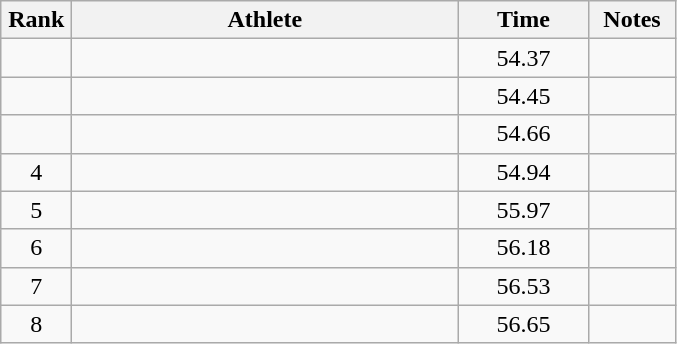<table class="wikitable" style="text-align:center">
<tr>
<th width=40>Rank</th>
<th width=250>Athlete</th>
<th width=80>Time</th>
<th width=50>Notes</th>
</tr>
<tr>
<td></td>
<td align=left></td>
<td>54.37</td>
<td></td>
</tr>
<tr>
<td></td>
<td align=left></td>
<td>54.45</td>
<td></td>
</tr>
<tr>
<td></td>
<td align=left></td>
<td>54.66</td>
<td></td>
</tr>
<tr>
<td>4</td>
<td align=left></td>
<td>54.94</td>
<td></td>
</tr>
<tr>
<td>5</td>
<td align=left></td>
<td>55.97</td>
<td></td>
</tr>
<tr>
<td>6</td>
<td align=left></td>
<td>56.18</td>
<td></td>
</tr>
<tr>
<td>7</td>
<td align=left></td>
<td>56.53</td>
<td></td>
</tr>
<tr>
<td>8</td>
<td align=left></td>
<td>56.65</td>
<td></td>
</tr>
</table>
